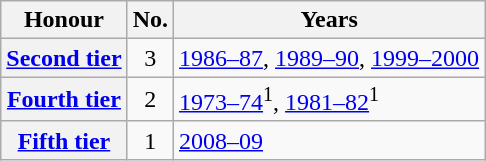<table class="wikitable plainrowheaders">
<tr>
<th scope=col>Honour</th>
<th scope=col>No.</th>
<th scope=col>Years</th>
</tr>
<tr>
<th scope=row><a href='#'>Second tier</a></th>
<td align=center>3</td>
<td><a href='#'>1986–87</a>, <a href='#'>1989–90</a>, <a href='#'>1999–2000</a></td>
</tr>
<tr>
<th scope=row><a href='#'>Fourth tier</a></th>
<td align=center>2</td>
<td><a href='#'>1973–74</a><sup>1</sup>, <a href='#'>1981–82</a><sup>1</sup></td>
</tr>
<tr>
<th scope=row><a href='#'>Fifth tier</a></th>
<td align=center>1</td>
<td><a href='#'>2008–09</a></td>
</tr>
</table>
